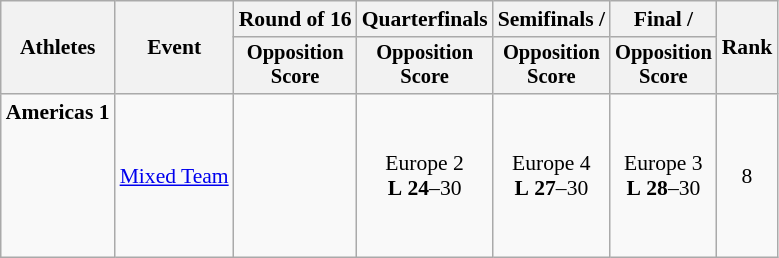<table class=wikitable style="font-size:90%">
<tr>
<th rowspan="2">Athletes</th>
<th rowspan="2">Event</th>
<th>Round of 16</th>
<th>Quarterfinals</th>
<th>Semifinals / </th>
<th>Final / </th>
<th rowspan=2>Rank</th>
</tr>
<tr style="font-size:95%">
<th>Opposition<br>Score</th>
<th>Opposition<br>Score</th>
<th>Opposition<br>Score</th>
<th>Opposition<br>Score</th>
</tr>
<tr align=center>
<td align=left><strong>Americas 1</strong><br><br><br><br><br><br></td>
<td align=left><a href='#'>Mixed Team</a></td>
<td></td>
<td>Europe 2<br><strong>L</strong> <strong>24</strong>–30</td>
<td>Europe 4<br><strong>L</strong> <strong>27</strong>–30</td>
<td>Europe 3<br><strong>L</strong> <strong>28</strong>–30</td>
<td>8</td>
</tr>
</table>
